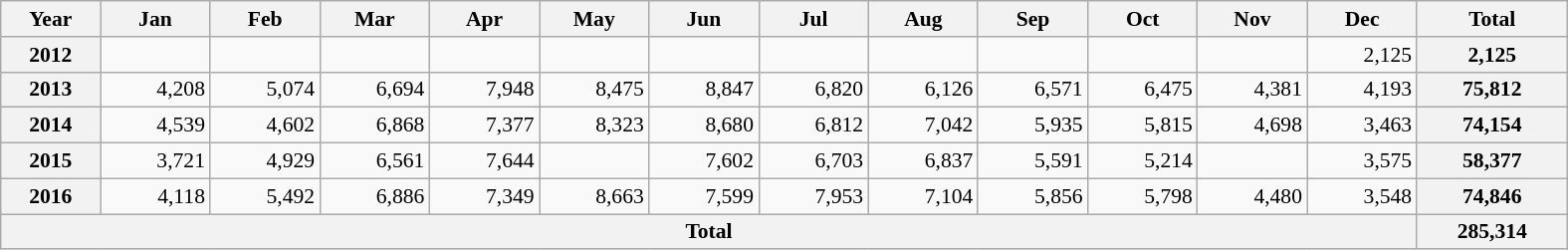<table class=wikitable style="text-align:right; font-size:0.9em; width:1050px;">
<tr>
<th>Year</th>
<th>Jan</th>
<th>Feb</th>
<th>Mar</th>
<th>Apr</th>
<th>May</th>
<th>Jun</th>
<th>Jul</th>
<th>Aug</th>
<th>Sep</th>
<th>Oct</th>
<th>Nov</th>
<th>Dec</th>
<th>Total</th>
</tr>
<tr>
<th>2012</th>
<td></td>
<td></td>
<td></td>
<td></td>
<td></td>
<td></td>
<td></td>
<td></td>
<td></td>
<td></td>
<td></td>
<td>2,125</td>
<th>2,125</th>
</tr>
<tr>
<th>2013</th>
<td>4,208</td>
<td>5,074</td>
<td>6,694</td>
<td>7,948</td>
<td>8,475</td>
<td>8,847</td>
<td>6,820</td>
<td>6,126</td>
<td>6,571</td>
<td>6,475</td>
<td>4,381</td>
<td>4,193</td>
<th>75,812</th>
</tr>
<tr>
<th>2014</th>
<td>4,539</td>
<td>4,602</td>
<td>6,868</td>
<td>7,377</td>
<td>8,323</td>
<td>8,680</td>
<td>6,812</td>
<td>7,042</td>
<td>5,935</td>
<td>5,815</td>
<td>4,698</td>
<td>3,463</td>
<th>74,154</th>
</tr>
<tr>
<th>2015</th>
<td>3,721</td>
<td>4,929</td>
<td>6,561</td>
<td>7,644</td>
<td></td>
<td>7,602</td>
<td>6,703</td>
<td>6,837</td>
<td>5,591</td>
<td>5,214</td>
<td></td>
<td>3,575</td>
<th>58,377</th>
</tr>
<tr>
<th>2016</th>
<td>4,118</td>
<td>5,492</td>
<td>6,886</td>
<td>7,349</td>
<td>8,663</td>
<td>7,599</td>
<td>7,953</td>
<td>7,104</td>
<td>5,856</td>
<td>5,798</td>
<td>4,480</td>
<td>3,548</td>
<th>74,846</th>
</tr>
<tr>
<th colspan=13>Total</th>
<th>285,314</th>
</tr>
</table>
